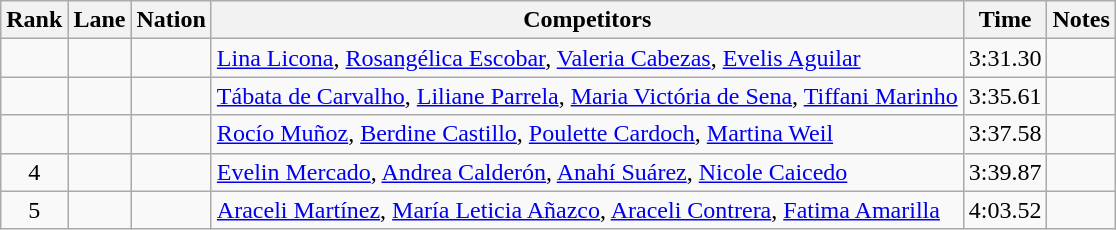<table class="wikitable sortable" style="text-align:center">
<tr>
<th>Rank</th>
<th>Lane</th>
<th>Nation</th>
<th>Competitors</th>
<th>Time</th>
<th>Notes</th>
</tr>
<tr>
<td></td>
<td></td>
<td align=left></td>
<td align=left><a href='#'>Lina Licona</a>, <a href='#'>Rosangélica Escobar</a>, <a href='#'>Valeria Cabezas</a>, <a href='#'>Evelis Aguilar</a></td>
<td>3:31.30</td>
<td><strong></strong></td>
</tr>
<tr>
<td></td>
<td></td>
<td align=left></td>
<td align=left><a href='#'>Tábata de Carvalho</a>, <a href='#'>Liliane Parrela</a>, <a href='#'>Maria Victória de Sena</a>, <a href='#'>Tiffani Marinho</a></td>
<td>3:35.61</td>
<td></td>
</tr>
<tr>
<td></td>
<td></td>
<td align=left></td>
<td align=left><a href='#'>Rocío Muñoz</a>, <a href='#'>Berdine Castillo</a>, <a href='#'>Poulette Cardoch</a>, <a href='#'>Martina Weil</a></td>
<td>3:37.58</td>
<td></td>
</tr>
<tr>
<td>4</td>
<td></td>
<td align=left></td>
<td align=left><a href='#'>Evelin Mercado</a>, <a href='#'>Andrea Calderón</a>, <a href='#'>Anahí Suárez</a>, <a href='#'>Nicole Caicedo</a></td>
<td>3:39.87</td>
<td></td>
</tr>
<tr>
<td>5</td>
<td></td>
<td align=left></td>
<td align=left><a href='#'>Araceli Martínez</a>, <a href='#'>María Leticia Añazco</a>, <a href='#'>Araceli Contrera</a>, <a href='#'>Fatima Amarilla</a></td>
<td>4:03.52</td>
<td></td>
</tr>
</table>
